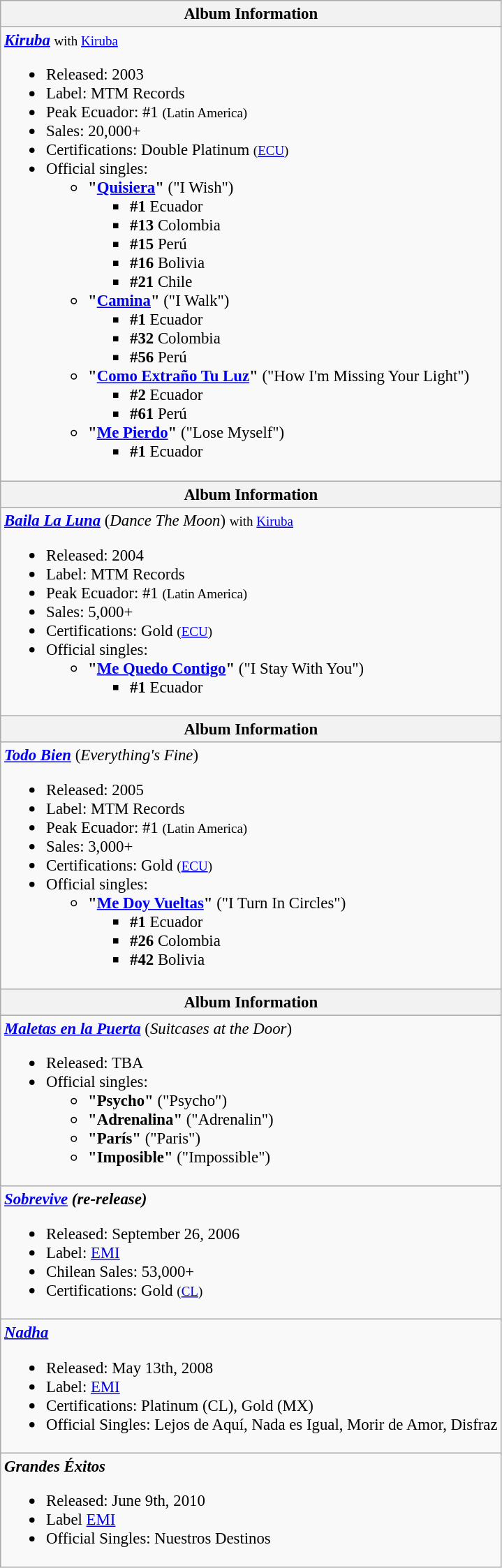<table class="wikitable" style="font-size: 95%;">
<tr>
<th align="left">Album Information</th>
</tr>
<tr>
<td align="left"><strong><em><a href='#'>Kiruba</a></em></strong> <small>with <a href='#'>Kiruba</a></small><br><ul><li>Released: 2003</li><li>Label: MTM Records</li><li>Peak Ecuador: #1 <small>(Latin America)</small></li><li>Sales: 20,000+</li><li>Certifications: Double Platinum <small>(<a href='#'>ECU</a>)</small></li><li>Official singles:<ul><li><strong>"<a href='#'>Quisiera</a>"</strong> ("I Wish")<ul><li><strong>#1</strong> Ecuador</li><li><strong>#13</strong> Colombia</li><li><strong>#15</strong> Perú</li><li><strong>#16</strong> Bolivia</li><li><strong>#21</strong> Chile</li></ul></li><li><strong>"<a href='#'>Camina</a>"</strong> ("I Walk")<ul><li><strong>#1</strong> Ecuador</li><li><strong>#32</strong> Colombia</li><li><strong>#56</strong> Perú</li></ul></li><li><strong>"<a href='#'>Como Extraño Tu Luz</a>"</strong> ("How I'm Missing Your Light")<ul><li><strong>#2</strong> Ecuador</li><li><strong>#61</strong> Perú</li></ul></li><li><strong>"<a href='#'>Me Pierdo</a>"</strong> ("Lose Myself")<ul><li><strong>#1</strong> Ecuador</li></ul></li></ul></li></ul></td>
</tr>
<tr>
<th align="left">Album Information</th>
</tr>
<tr>
<td align="left"><strong><em><a href='#'>Baila La Luna</a></em></strong> (<em>Dance The Moon</em>) <small>with <a href='#'>Kiruba</a></small><br><ul><li>Released: 2004</li><li>Label: MTM Records</li><li>Peak Ecuador: #1 <small>(Latin America)</small></li><li>Sales: 5,000+</li><li>Certifications: Gold <small>(<a href='#'>ECU</a>)</small></li><li>Official singles:<ul><li><strong>"<a href='#'>Me Quedo Contigo</a>"</strong> ("I Stay With You")<ul><li><strong>#1</strong> Ecuador</li></ul></li></ul></li></ul></td>
</tr>
<tr>
<th align="left">Album Information</th>
</tr>
<tr>
<td align="left"><strong><em><a href='#'>Todo Bien</a></em></strong> (<em>Everything's Fine</em>)<br><ul><li>Released: 2005</li><li>Label: MTM Records</li><li>Peak Ecuador: #1 <small>(Latin America)</small></li><li>Sales: 3,000+</li><li>Certifications: Gold <small>(<a href='#'>ECU</a>)</small></li><li>Official singles:<ul><li><strong>"<a href='#'>Me Doy Vueltas</a>"</strong> ("I Turn In Circles")<ul><li><strong>#1</strong> Ecuador</li><li><strong>#26</strong> Colombia</li><li><strong>#42</strong> Bolivia</li></ul></li></ul></li></ul></td>
</tr>
<tr>
<th align="left">Album Information</th>
</tr>
<tr>
<td align="left"><strong><em><a href='#'>Maletas en la Puerta</a></em></strong> (<em>Suitcases at the Door</em>)<br><ul><li>Released: TBA</li><li>Official singles:<ul><li><strong>"Psycho"</strong> ("Psycho")</li><li><strong>"Adrenalina"</strong> ("Adrenalin")</li><li><strong>"París"</strong> ("Paris")</li><li><strong>"Imposible"</strong> ("Impossible")</li></ul></li></ul></td>
</tr>
<tr>
<td align="left"><strong><em><a href='#'>Sobrevive</a> (re-release)</em></strong><br><ul><li>Released: September 26, 2006</li><li>Label: <a href='#'>EMI</a></li><li>Chilean Sales: 53,000+</li><li>Certifications: Gold <small>(<a href='#'>CL</a>)</small></li></ul></td>
</tr>
<tr>
<td><strong><em><a href='#'>Nadha</a></em></strong><br><ul><li>Released: May 13th, 2008</li><li>Label: <a href='#'>EMI</a></li><li>Certifications: Platinum (CL), Gold (MX)</li><li>Official Singles: Lejos de Aquí, Nada es Igual, Morir de Amor, Disfraz</li></ul></td>
</tr>
<tr>
<td><strong><em>Grandes Éxitos</em></strong><br><ul><li>Released: June 9th, 2010</li><li>Label <a href='#'>EMI</a></li><li>Official Singles: Nuestros Destinos</li></ul></td>
</tr>
</table>
